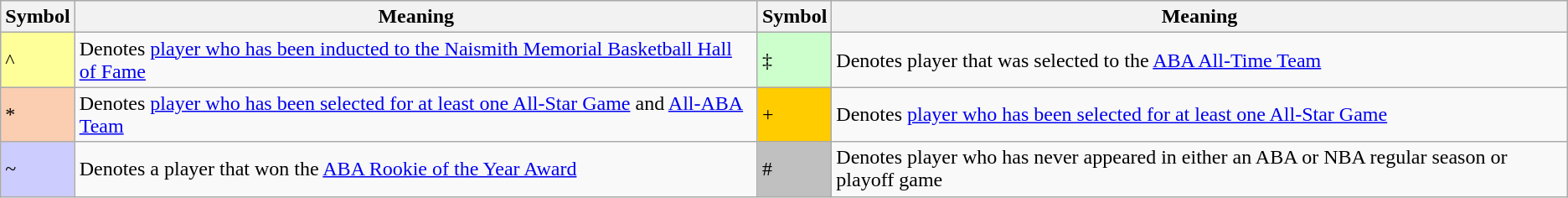<table class="wikitable">
<tr bgcolor="#efefef">
<th scope=col>Symbol</th>
<th scope=col align=center>Meaning</th>
<th scope=col align=center>Symbol</th>
<th scope=col align=center>Meaning</th>
</tr>
<tr>
<td style="background-color:#FFFF99; border:1px solid #aaaaaa; width:2em;">^</td>
<td>Denotes <a href='#'>player who has been inducted to the Naismith Memorial Basketball Hall of Fame</a></td>
<td style="background-color:#CCFFCC; border:1px solid #aaaaaa; width:2em;">‡</td>
<td>Denotes player that was selected to the <a href='#'>ABA All-Time Team</a></td>
</tr>
<tr>
<td style="background-color:#FBCEB1; border:1px solid #aaaaaa; width:2em;">*</td>
<td>Denotes <a href='#'>player who has been selected for at least one All-Star Game</a> and <a href='#'>All-ABA Team</a></td>
<td style="background-color:#FFCC00; border:1px solid #aaaaaa; width:2em;">+</td>
<td>Denotes <a href='#'>player who has been selected for at least one All-Star Game</a></td>
</tr>
<tr>
<td style="background-color:#CCCCFF; border:1px solid #aaaaaa; width:2em;">~</td>
<td>Denotes a player that won the <a href='#'>ABA Rookie of the Year Award</a></td>
<td style="background-color:#C0C0C0; border:1px solid #aaaaaa; width:2em;">#</td>
<td>Denotes player who has never appeared in either an ABA or NBA regular season or playoff game</td>
</tr>
</table>
